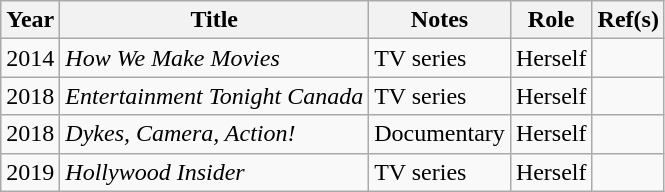<table class="wikitable">
<tr>
<th>Year</th>
<th>Title</th>
<th>Notes</th>
<th>Role</th>
<th>Ref(s)</th>
</tr>
<tr>
<td>2014</td>
<td><em>How We Make Movies</em></td>
<td>TV series</td>
<td>Herself</td>
<td></td>
</tr>
<tr>
<td>2018</td>
<td><em>Entertainment Tonight Canada</em></td>
<td>TV series</td>
<td>Herself</td>
<td></td>
</tr>
<tr>
<td>2018</td>
<td><em>Dykes, Camera, Action!</em></td>
<td>Documentary</td>
<td>Herself</td>
<td></td>
</tr>
<tr>
<td>2019</td>
<td><em>Hollywood Insider</em></td>
<td>TV series</td>
<td>Herself</td>
<td></td>
</tr>
</table>
